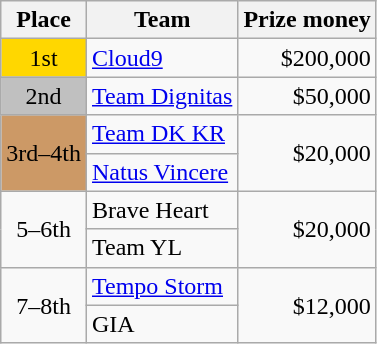<table class="wikitable" style="text-align:left">
<tr>
<th>Place</th>
<th>Team</th>
<th>Prize money</th>
</tr>
<tr>
<td style="text-align:center; background:gold;">1st</td>
<td><a href='#'>Cloud9</a></td>
<td style="text-align:right">$200,000</td>
</tr>
<tr>
<td style="text-align:center; background:silver;">2nd</td>
<td><a href='#'>Team Dignitas</a></td>
<td style="text-align:right">$50,000</td>
</tr>
<tr>
<td style="text-align:center; background:#c96;" rowspan="2">3rd–4th</td>
<td><a href='#'>Team DK KR</a></td>
<td style="text-align:right" rowspan="2">$20,000</td>
</tr>
<tr>
<td><a href='#'>Natus Vincere</a></td>
</tr>
<tr>
<td style="text-align:center" rowspan="2">5–6th</td>
<td>Brave Heart</td>
<td style="text-align:right" rowspan="2">$20,000</td>
</tr>
<tr>
<td>Team YL</td>
</tr>
<tr>
<td style="text-align:center" rowspan="2">7–8th</td>
<td><a href='#'>Tempo Storm</a></td>
<td style="text-align:right" rowspan="2">$12,000</td>
</tr>
<tr>
<td>GIA</td>
</tr>
</table>
